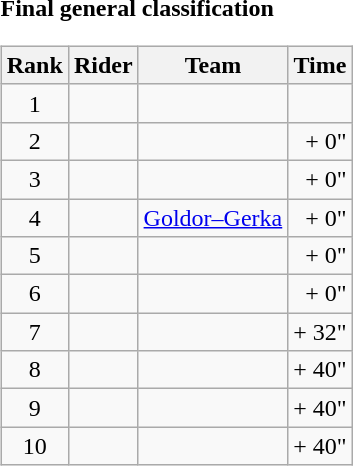<table>
<tr>
<td><strong>Final general classification</strong><br><table class="wikitable">
<tr>
<th scope="col">Rank</th>
<th scope="col">Rider</th>
<th scope="col">Team</th>
<th scope="col">Time</th>
</tr>
<tr>
<td style="text-align:center;">1</td>
<td></td>
<td></td>
<td style="text-align:right;"></td>
</tr>
<tr>
<td style="text-align:center;">2</td>
<td></td>
<td></td>
<td style="text-align:right;">+ 0"</td>
</tr>
<tr>
<td style="text-align:center;">3</td>
<td></td>
<td></td>
<td style="text-align:right;">+ 0"</td>
</tr>
<tr>
<td style="text-align:center;">4</td>
<td></td>
<td><a href='#'>Goldor–Gerka</a></td>
<td style="text-align:right;">+ 0"</td>
</tr>
<tr>
<td style="text-align:center;">5</td>
<td></td>
<td></td>
<td style="text-align:right;">+ 0"</td>
</tr>
<tr>
<td style="text-align:center;">6</td>
<td></td>
<td></td>
<td style="text-align:right;">+ 0"</td>
</tr>
<tr>
<td style="text-align:center;">7</td>
<td></td>
<td></td>
<td style="text-align:right;">+ 32"</td>
</tr>
<tr>
<td style="text-align:center;">8</td>
<td></td>
<td></td>
<td style="text-align:right;">+ 40"</td>
</tr>
<tr>
<td style="text-align:center;">9</td>
<td></td>
<td></td>
<td style="text-align:right;">+ 40"</td>
</tr>
<tr>
<td style="text-align:center;">10</td>
<td></td>
<td></td>
<td style="text-align:right;">+ 40"</td>
</tr>
</table>
</td>
</tr>
</table>
